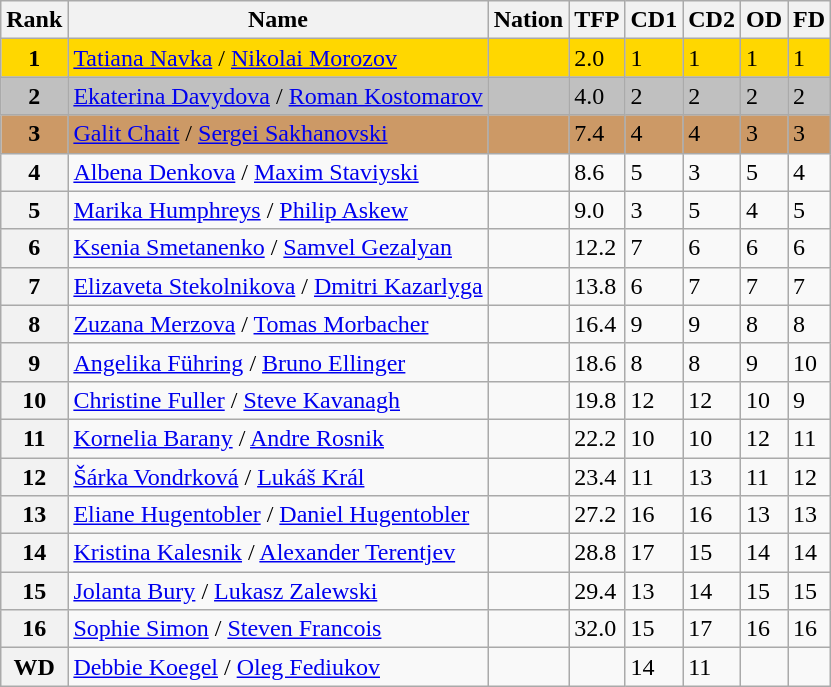<table class="wikitable">
<tr>
<th>Rank</th>
<th>Name</th>
<th>Nation</th>
<th>TFP</th>
<th>CD1</th>
<th>CD2</th>
<th>OD</th>
<th>FD</th>
</tr>
<tr bgcolor="gold">
<td align="center"><strong>1</strong></td>
<td><a href='#'>Tatiana Navka</a> / <a href='#'>Nikolai Morozov</a></td>
<td></td>
<td>2.0</td>
<td>1</td>
<td>1</td>
<td>1</td>
<td>1</td>
</tr>
<tr bgcolor="silver">
<td align="center"><strong>2</strong></td>
<td><a href='#'>Ekaterina Davydova</a> / <a href='#'>Roman Kostomarov</a></td>
<td></td>
<td>4.0</td>
<td>2</td>
<td>2</td>
<td>2</td>
<td>2</td>
</tr>
<tr bgcolor="cc9966">
<td align="center"><strong>3</strong></td>
<td><a href='#'>Galit Chait</a> / <a href='#'>Sergei Sakhanovski</a></td>
<td></td>
<td>7.4</td>
<td>4</td>
<td>4</td>
<td>3</td>
<td>3</td>
</tr>
<tr>
<th>4</th>
<td><a href='#'>Albena Denkova</a> / <a href='#'>Maxim Staviyski</a></td>
<td></td>
<td>8.6</td>
<td>5</td>
<td>3</td>
<td>5</td>
<td>4</td>
</tr>
<tr>
<th>5</th>
<td><a href='#'>Marika Humphreys</a> / <a href='#'>Philip Askew</a></td>
<td></td>
<td>9.0</td>
<td>3</td>
<td>5</td>
<td>4</td>
<td>5</td>
</tr>
<tr>
<th>6</th>
<td><a href='#'>Ksenia Smetanenko</a> / <a href='#'>Samvel Gezalyan</a></td>
<td></td>
<td>12.2</td>
<td>7</td>
<td>6</td>
<td>6</td>
<td>6</td>
</tr>
<tr>
<th>7</th>
<td><a href='#'>Elizaveta Stekolnikova</a> / <a href='#'>Dmitri Kazarlyga</a></td>
<td></td>
<td>13.8</td>
<td>6</td>
<td>7</td>
<td>7</td>
<td>7</td>
</tr>
<tr>
<th>8</th>
<td><a href='#'>Zuzana Merzova</a> / <a href='#'>Tomas Morbacher</a></td>
<td></td>
<td>16.4</td>
<td>9</td>
<td>9</td>
<td>8</td>
<td>8</td>
</tr>
<tr>
<th>9</th>
<td><a href='#'>Angelika Führing</a> / <a href='#'>Bruno Ellinger</a></td>
<td></td>
<td>18.6</td>
<td>8</td>
<td>8</td>
<td>9</td>
<td>10</td>
</tr>
<tr>
<th>10</th>
<td><a href='#'>Christine Fuller</a> / <a href='#'>Steve Kavanagh</a></td>
<td></td>
<td>19.8</td>
<td>12</td>
<td>12</td>
<td>10</td>
<td>9</td>
</tr>
<tr>
<th>11</th>
<td><a href='#'>Kornelia Barany</a> / <a href='#'>Andre Rosnik</a></td>
<td></td>
<td>22.2</td>
<td>10</td>
<td>10</td>
<td>12</td>
<td>11</td>
</tr>
<tr>
<th>12</th>
<td><a href='#'>Šárka Vondrková</a> / <a href='#'>Lukáš Král</a></td>
<td></td>
<td>23.4</td>
<td>11</td>
<td>13</td>
<td>11</td>
<td>12</td>
</tr>
<tr>
<th>13</th>
<td><a href='#'>Eliane Hugentobler</a> / <a href='#'>Daniel Hugentobler</a></td>
<td></td>
<td>27.2</td>
<td>16</td>
<td>16</td>
<td>13</td>
<td>13</td>
</tr>
<tr>
<th>14</th>
<td><a href='#'>Kristina Kalesnik</a> / <a href='#'>Alexander Terentjev</a></td>
<td></td>
<td>28.8</td>
<td>17</td>
<td>15</td>
<td>14</td>
<td>14</td>
</tr>
<tr>
<th>15</th>
<td><a href='#'>Jolanta Bury</a> / <a href='#'>Lukasz Zalewski</a></td>
<td></td>
<td>29.4</td>
<td>13</td>
<td>14</td>
<td>15</td>
<td>15</td>
</tr>
<tr>
<th>16</th>
<td><a href='#'>Sophie Simon</a> / <a href='#'>Steven Francois</a></td>
<td></td>
<td>32.0</td>
<td>15</td>
<td>17</td>
<td>16</td>
<td>16</td>
</tr>
<tr>
<th>WD</th>
<td><a href='#'>Debbie Koegel</a> / <a href='#'>Oleg Fediukov</a></td>
<td></td>
<td></td>
<td>14</td>
<td>11</td>
<td></td>
<td></td>
</tr>
</table>
